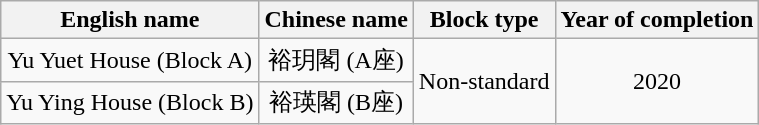<table class="wikitable" style="text-align: center">
<tr>
<th>English name</th>
<th>Chinese name</th>
<th>Block type</th>
<th>Year of completion</th>
</tr>
<tr>
<td>Yu Yuet House (Block A)</td>
<td>裕玥閣 (A座)</td>
<td rowspan="2">Non-standard</td>
<td rowspan="2">2020</td>
</tr>
<tr>
<td>Yu Ying House (Block B)</td>
<td>裕瑛閣 (B座)</td>
</tr>
</table>
